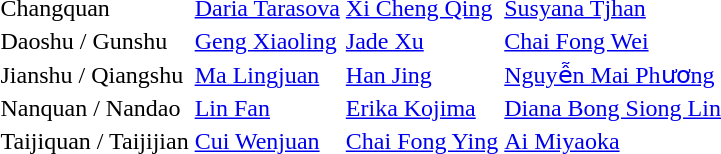<table>
<tr>
<td>Changquan <br></td>
<td><a href='#'>Daria Tarasova</a><br></td>
<td><a href='#'>Xi Cheng Qing</a><br></td>
<td><a href='#'>Susyana Tjhan</a><br></td>
</tr>
<tr>
<td>Daoshu / Gunshu <br></td>
<td><a href='#'>Geng Xiaoling</a><br></td>
<td><a href='#'>Jade Xu</a><br></td>
<td><a href='#'>Chai Fong Wei</a><br></td>
</tr>
<tr>
<td>Jianshu / Qiangshu <br></td>
<td><a href='#'>Ma Lingjuan</a><br></td>
<td><a href='#'>Han Jing</a><br></td>
<td><a href='#'>Nguyễn Mai Phương</a><br></td>
</tr>
<tr>
<td>Nanquan / Nandao <br></td>
<td><a href='#'>Lin Fan</a><br></td>
<td><a href='#'>Erika Kojima</a><br></td>
<td><a href='#'>Diana Bong Siong Lin</a><br></td>
</tr>
<tr>
<td>Taijiquan / Taijijian <br></td>
<td><a href='#'>Cui Wenjuan</a><br></td>
<td><a href='#'>Chai Fong Ying</a><br></td>
<td><a href='#'>Ai Miyaoka</a><br></td>
</tr>
</table>
